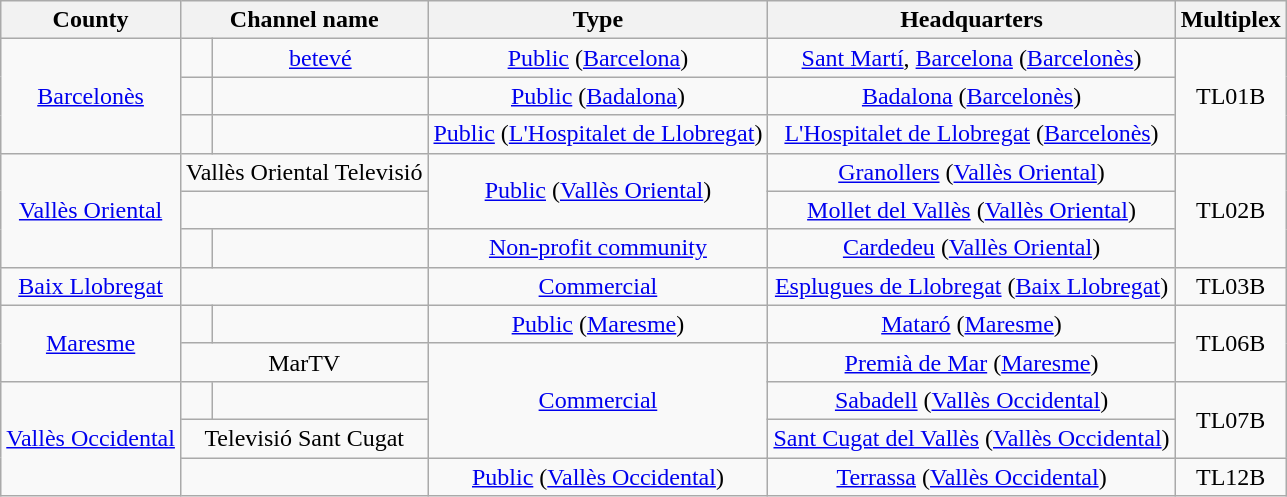<table class="wikitable toccolours" cellpadding="3" border="1" style="border-collapse:collapse; text-align:center">
<tr>
<th>County</th>
<th colspan="2">Channel name</th>
<th>Type</th>
<th>Headquarters</th>
<th>Multiplex</th>
</tr>
<tr>
<td rowspan="3"><a href='#'>Barcelonès</a></td>
<td></td>
<td><a href='#'>betevé</a></td>
<td><a href='#'>Public</a> (<a href='#'>Barcelona</a>)</td>
<td><a href='#'>Sant Martí</a>, <a href='#'>Barcelona</a> (<a href='#'>Barcelonès</a>)</td>
<td rowspan="3">TL01B</td>
</tr>
<tr>
<td></td>
<td></td>
<td><a href='#'>Public</a> (<a href='#'>Badalona</a>)</td>
<td><a href='#'>Badalona</a> (<a href='#'>Barcelonès</a>)</td>
</tr>
<tr>
<td></td>
<td></td>
<td><a href='#'>Public</a> (<a href='#'>L'Hospitalet de Llobregat</a>)</td>
<td><a href='#'>L'Hospitalet de Llobregat</a> (<a href='#'>Barcelonès</a>)</td>
</tr>
<tr>
<td rowspan="3"><a href='#'>Vallès Oriental</a></td>
<td colspan="2">Vallès Oriental Televisió</td>
<td rowspan="2"><a href='#'>Public</a> (<a href='#'>Vallès Oriental</a>)</td>
<td><a href='#'>Granollers</a> (<a href='#'>Vallès Oriental</a>)</td>
<td rowspan="3">TL02B</td>
</tr>
<tr>
<td colspan="2"></td>
<td><a href='#'>Mollet del Vallès</a> (<a href='#'>Vallès Oriental</a>)</td>
</tr>
<tr>
<td></td>
<td></td>
<td><a href='#'>Non-profit community</a></td>
<td><a href='#'>Cardedeu</a> (<a href='#'>Vallès Oriental</a>)</td>
</tr>
<tr>
<td><a href='#'>Baix Llobregat</a></td>
<td colspan="2"></td>
<td><a href='#'>Commercial</a></td>
<td><a href='#'>Esplugues de Llobregat</a> (<a href='#'>Baix Llobregat</a>)</td>
<td>TL03B</td>
</tr>
<tr>
<td rowspan="2"><a href='#'>Maresme</a></td>
<td></td>
<td></td>
<td><a href='#'>Public</a> (<a href='#'>Maresme</a>)</td>
<td><a href='#'>Mataró</a> (<a href='#'>Maresme</a>)</td>
<td rowspan="2">TL06B</td>
</tr>
<tr>
<td colspan="2">MarTV</td>
<td rowspan="3"><a href='#'>Commercial</a></td>
<td><a href='#'>Premià de Mar</a> (<a href='#'>Maresme</a>)</td>
</tr>
<tr>
<td rowspan="4"><a href='#'>Vallès Occidental</a></td>
<td></td>
<td></td>
<td><a href='#'>Sabadell</a> (<a href='#'>Vallès Occidental</a>)</td>
<td rowspan="3">TL07B</td>
</tr>
<tr>
<td colspan="2">Televisió Sant Cugat</td>
<td><a href='#'>Sant Cugat del Vallès</a> (<a href='#'>Vallès Occidental</a>)</td>
</tr>
<tr>
<td colspan="2" rowspan="2"></td>
<td rowspan="2"><a href='#'>Public</a> (<a href='#'>Vallès Occidental</a>)</td>
<td rowspan="2"><a href='#'>Terrassa</a> (<a href='#'>Vallès Occidental</a>)</td>
</tr>
<tr>
<td>TL12B</td>
</tr>
</table>
